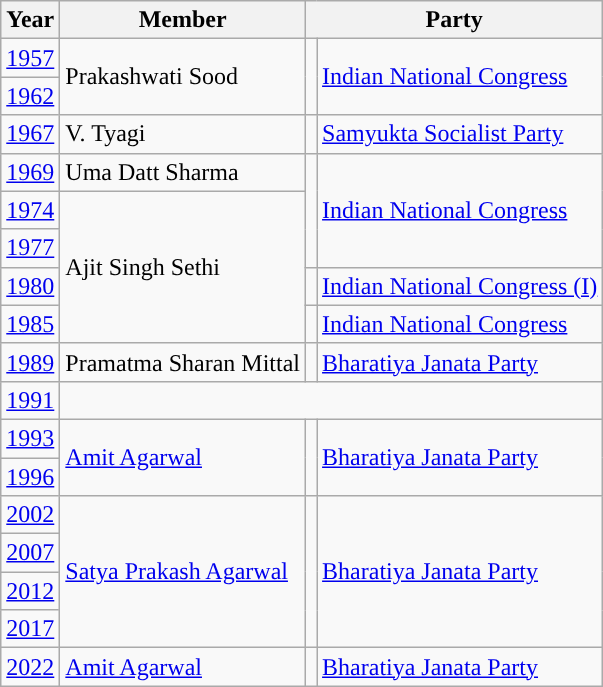<table class="wikitable">
<tr>
<th>Year</th>
<th>Member</th>
<th colspan="2">Party</th>
</tr>
<tr>
<td><a href='#'>1957</a></td>
<td rowspan="2">Prakashwati Sood</td>
<td rowspan="2" style="background-color: "></td>
<td rowspan="2"><a href='#'>Indian National Congress</a></td>
</tr>
<tr>
<td><a href='#'>1962</a></td>
</tr>
<tr>
<td><a href='#'>1967</a></td>
<td>V. Tyagi</td>
<td style="background-color: "></td>
<td><a href='#'>Samyukta Socialist Party</a></td>
</tr>
<tr>
<td><a href='#'>1969</a></td>
<td>Uma Datt Sharma</td>
<td rowspan="3" style="background-color: "></td>
<td rowspan="3"><a href='#'>Indian National Congress</a></td>
</tr>
<tr>
<td><a href='#'>1974</a></td>
<td rowspan="4">Ajit Singh Sethi</td>
</tr>
<tr>
<td><a href='#'>1977</a></td>
</tr>
<tr>
<td><a href='#'>1980</a></td>
<td style="background-color: "></td>
<td><a href='#'>Indian National Congress (I)</a></td>
</tr>
<tr>
<td><a href='#'>1985</a></td>
<td style="background-color: "></td>
<td><a href='#'>Indian National Congress</a></td>
</tr>
<tr>
<td><a href='#'>1989</a></td>
<td>Pramatma Sharan Mittal</td>
<td style="background-color: "></td>
<td><a href='#'>Bharatiya Janata Party</a></td>
</tr>
<tr>
<td><a href='#'>1991</a></td>
<td colspan="3"></td>
</tr>
<tr>
<td><a href='#'>1993</a></td>
<td rowspan="2"><a href='#'>Amit Agarwal</a></td>
<td rowspan="2" style="background-color: "></td>
<td rowspan="2"><a href='#'>Bharatiya Janata Party</a></td>
</tr>
<tr>
<td><a href='#'>1996</a></td>
</tr>
<tr>
<td><a href='#'>2002</a></td>
<td rowspan="4"><a href='#'>Satya Prakash Agarwal</a></td>
<td rowspan="4" style="background-color: "></td>
<td rowspan="4"><a href='#'>Bharatiya Janata Party</a></td>
</tr>
<tr>
<td><a href='#'>2007</a></td>
</tr>
<tr>
<td><a href='#'>2012</a></td>
</tr>
<tr>
<td><a href='#'>2017</a></td>
</tr>
<tr>
<td><a href='#'>2022</a></td>
<td><a href='#'>Amit Agarwal</a></td>
<td rowspan="7" style="background-color: "></td>
<td rowspan="7"><a href='#'>Bharatiya Janata Party</a></td>
</tr>
</table>
